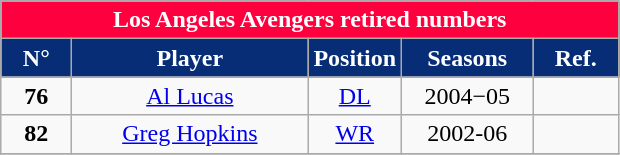<table class="wikitable sortable" style="text-align:center">
<tr>
<td colspan="5" style= "background: #FF003F; color: white"><strong>Los Angeles Avengers retired numbers</strong></td>
</tr>
<tr>
<th width=40px  style="background: #072D77; color: white">N°</th>
<th width=150px style="background: #072D77; color: white">Player</th>
<th width=40px style="background: #072D77; color: white">Position</th>
<th width=80px style="background: #072D77; color: white">Seasons</th>
<th width=50px style="background: #072D77; color: white">Ref.</th>
</tr>
<tr>
<td><strong>76</strong></td>
<td><a href='#'>Al Lucas</a></td>
<td><a href='#'>DL</a></td>
<td>2004−05</td>
<td></td>
</tr>
<tr>
<td><strong>82</strong></td>
<td><a href='#'>Greg Hopkins</a></td>
<td><a href='#'>WR</a></td>
<td>2002-06</td>
<td></td>
</tr>
<tr>
</tr>
</table>
